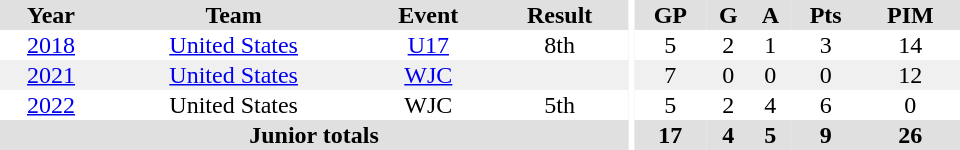<table border="0" cellpadding="1" cellspacing="0" ID="Table3" style="text-align:center; width:40em;">
<tr bgcolor="#e0e0e0">
<th>Year</th>
<th>Team</th>
<th>Event</th>
<th>Result</th>
<th rowspan="98" bgcolor="#ffffff"></th>
<th>GP</th>
<th>G</th>
<th>A</th>
<th>Pts</th>
<th>PIM</th>
</tr>
<tr>
<td><a href='#'>2018</a></td>
<td><a href='#'>United States</a></td>
<td><a href='#'>U17</a></td>
<td>8th</td>
<td>5</td>
<td>2</td>
<td>1</td>
<td>3</td>
<td>14</td>
</tr>
<tr bgcolor="#f0f0f0">
<td><a href='#'>2021</a></td>
<td><a href='#'>United States</a></td>
<td><a href='#'>WJC</a></td>
<td></td>
<td>7</td>
<td>0</td>
<td>0</td>
<td>0</td>
<td>12</td>
</tr>
<tr>
<td><a href='#'>2022</a></td>
<td>United States</td>
<td>WJC</td>
<td>5th</td>
<td>5</td>
<td>2</td>
<td>4</td>
<td>6</td>
<td>0</td>
</tr>
<tr bgcolor="#e0e0e0">
<th colspan="4">Junior totals</th>
<th>17</th>
<th>4</th>
<th>5</th>
<th>9</th>
<th>26</th>
</tr>
</table>
